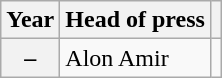<table class="wikitable plainrowheaders">
<tr>
<th>Year</th>
<th>Head of press</th>
<th></th>
</tr>
<tr>
<th scope="row">–</th>
<td>Alon Amir</td>
<td></td>
</tr>
</table>
